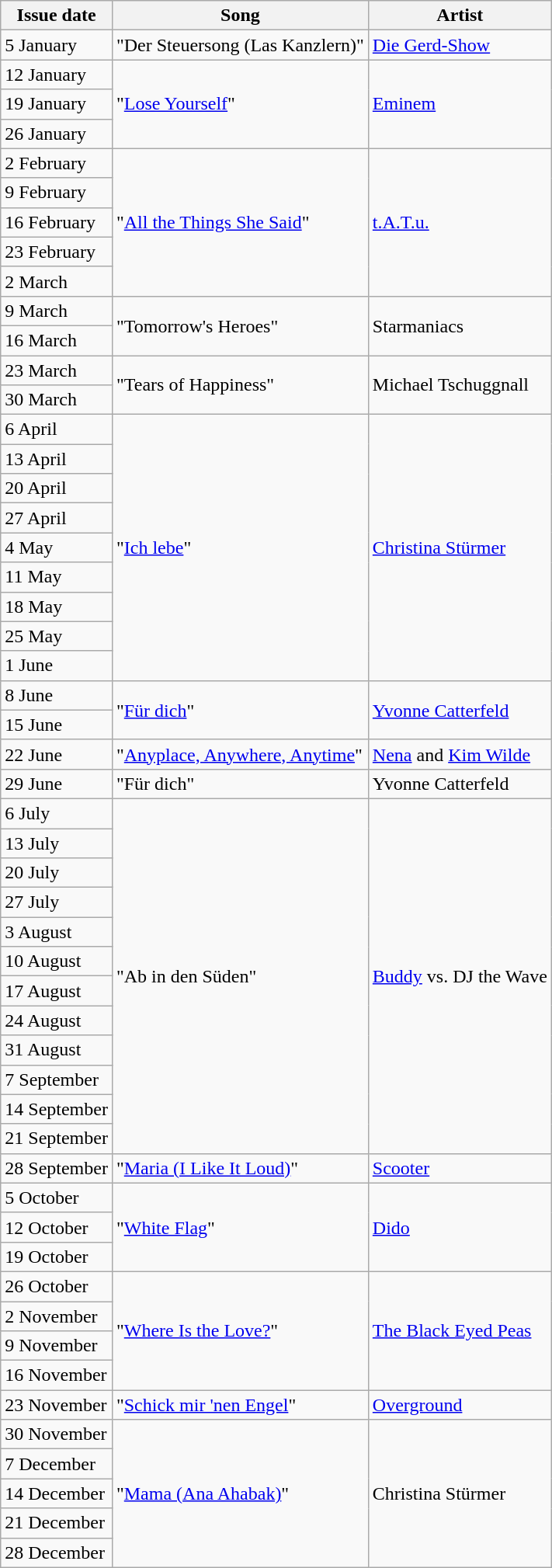<table class=wikitable>
<tr>
<th>Issue date</th>
<th>Song</th>
<th>Artist</th>
</tr>
<tr>
<td>5 January</td>
<td>"Der Steuersong (Las Kanzlern)"</td>
<td><a href='#'>Die Gerd-Show</a></td>
</tr>
<tr>
<td>12 January</td>
<td rowspan=3>"<a href='#'>Lose Yourself</a>"</td>
<td rowspan=3><a href='#'>Eminem</a></td>
</tr>
<tr>
<td>19 January</td>
</tr>
<tr>
<td>26 January</td>
</tr>
<tr>
<td>2 February</td>
<td rowspan=5>"<a href='#'>All the Things She Said</a>"</td>
<td rowspan=5><a href='#'>t.A.T.u.</a></td>
</tr>
<tr>
<td>9 February</td>
</tr>
<tr>
<td>16 February</td>
</tr>
<tr>
<td>23 February</td>
</tr>
<tr>
<td>2 March</td>
</tr>
<tr>
<td>9 March</td>
<td rowspan=2>"Tomorrow's Heroes"</td>
<td rowspan=2>Starmaniacs</td>
</tr>
<tr>
<td>16 March</td>
</tr>
<tr>
<td>23 March</td>
<td rowspan=2>"Tears of Happiness"</td>
<td rowspan=2>Michael Tschuggnall</td>
</tr>
<tr>
<td>30 March</td>
</tr>
<tr>
<td>6 April</td>
<td rowspan=9>"<a href='#'>Ich lebe</a>"</td>
<td rowspan=9><a href='#'>Christina Stürmer</a></td>
</tr>
<tr>
<td>13 April</td>
</tr>
<tr>
<td>20 April</td>
</tr>
<tr>
<td>27 April</td>
</tr>
<tr>
<td>4 May</td>
</tr>
<tr>
<td>11 May</td>
</tr>
<tr>
<td>18 May</td>
</tr>
<tr>
<td>25 May</td>
</tr>
<tr>
<td>1 June</td>
</tr>
<tr>
<td>8 June</td>
<td rowspan=2>"<a href='#'>Für dich</a>"</td>
<td rowspan=2><a href='#'>Yvonne Catterfeld</a></td>
</tr>
<tr>
<td>15 June</td>
</tr>
<tr>
<td>22 June</td>
<td>"<a href='#'>Anyplace, Anywhere, Anytime</a>"</td>
<td><a href='#'>Nena</a> and <a href='#'>Kim Wilde</a></td>
</tr>
<tr>
<td>29 June</td>
<td>"Für dich"</td>
<td>Yvonne Catterfeld</td>
</tr>
<tr>
<td>6 July</td>
<td rowspan=12>"Ab in den Süden"</td>
<td rowspan=12><a href='#'>Buddy</a> vs. DJ the Wave</td>
</tr>
<tr>
<td>13 July</td>
</tr>
<tr>
<td>20 July</td>
</tr>
<tr>
<td>27 July</td>
</tr>
<tr>
<td>3 August</td>
</tr>
<tr>
<td>10 August</td>
</tr>
<tr>
<td>17 August</td>
</tr>
<tr>
<td>24 August</td>
</tr>
<tr>
<td>31 August</td>
</tr>
<tr>
<td>7 September</td>
</tr>
<tr>
<td>14 September</td>
</tr>
<tr>
<td>21 September</td>
</tr>
<tr>
<td>28 September</td>
<td>"<a href='#'>Maria (I Like It Loud)</a>"</td>
<td><a href='#'>Scooter</a></td>
</tr>
<tr>
<td>5 October</td>
<td rowspan=3>"<a href='#'>White Flag</a>"</td>
<td rowspan=3><a href='#'>Dido</a></td>
</tr>
<tr>
<td>12 October</td>
</tr>
<tr>
<td>19 October</td>
</tr>
<tr>
<td>26 October</td>
<td rowspan=4>"<a href='#'>Where Is the Love?</a>"</td>
<td rowspan=4><a href='#'>The Black Eyed Peas</a></td>
</tr>
<tr>
<td>2 November</td>
</tr>
<tr>
<td>9 November</td>
</tr>
<tr>
<td>16 November</td>
</tr>
<tr>
<td>23 November</td>
<td>"<a href='#'>Schick mir 'nen Engel</a>"</td>
<td><a href='#'>Overground</a></td>
</tr>
<tr>
<td>30 November</td>
<td rowspan=5>"<a href='#'>Mama (Ana Ahabak)</a>"</td>
<td rowspan=5>Christina Stürmer</td>
</tr>
<tr>
<td>7 December</td>
</tr>
<tr>
<td>14 December</td>
</tr>
<tr>
<td>21 December</td>
</tr>
<tr>
<td>28 December</td>
</tr>
</table>
